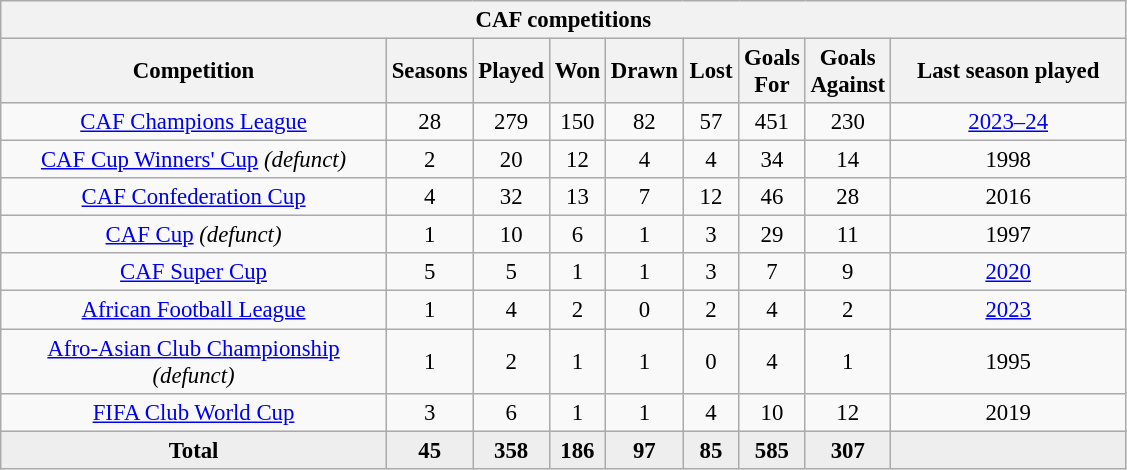<table class="wikitable" style="font-size:95%; text-align: center;">
<tr>
<th colspan="9">CAF competitions</th>
</tr>
<tr>
<th width="250">Competition</th>
<th width="30">Seasons</th>
<th width="30">Played</th>
<th width="30">Won</th>
<th width="30">Drawn</th>
<th width="30">Lost</th>
<th width="30">Goals For</th>
<th width="30">Goals Against</th>
<th width="150">Last season played</th>
</tr>
<tr>
<td><a href='#'>CAF Champions League</a></td>
<td>28</td>
<td>279</td>
<td>150</td>
<td>82</td>
<td>57</td>
<td>451</td>
<td>230</td>
<td><a href='#'>2023–24</a></td>
</tr>
<tr>
<td><a href='#'>CAF Cup Winners' Cup</a> <em>(defunct)</em></td>
<td>2</td>
<td>20</td>
<td>12</td>
<td>4</td>
<td>4</td>
<td>34</td>
<td>14</td>
<td>1998</td>
</tr>
<tr>
<td><a href='#'>CAF Confederation Cup</a></td>
<td>4</td>
<td>32</td>
<td>13</td>
<td>7</td>
<td>12</td>
<td>46</td>
<td>28</td>
<td>2016</td>
</tr>
<tr>
<td><a href='#'>CAF Cup</a> <em>(defunct)</em></td>
<td>1</td>
<td>10</td>
<td>6</td>
<td>1</td>
<td>3</td>
<td>29</td>
<td>11</td>
<td>1997</td>
</tr>
<tr>
<td><a href='#'>CAF Super Cup</a></td>
<td>5</td>
<td>5</td>
<td>1</td>
<td>1</td>
<td>3</td>
<td>7</td>
<td>9</td>
<td><a href='#'>2020</a></td>
</tr>
<tr>
<td><a href='#'>African Football League</a></td>
<td>1</td>
<td>4</td>
<td>2</td>
<td>0</td>
<td>2</td>
<td>4</td>
<td>2</td>
<td><a href='#'>2023</a></td>
</tr>
<tr>
<td><a href='#'>Afro-Asian Club Championship</a> <em>(defunct)</em></td>
<td>1</td>
<td>2</td>
<td>1</td>
<td>1</td>
<td>0</td>
<td>4</td>
<td>1</td>
<td>1995</td>
</tr>
<tr>
<td><a href='#'>FIFA Club World Cup</a></td>
<td>3</td>
<td>6</td>
<td>1</td>
<td>1</td>
<td>4</td>
<td>10</td>
<td>12</td>
<td>2019</td>
</tr>
<tr bgcolor=#EEEEEE>
<td><strong>Total</strong></td>
<td><strong>45</strong></td>
<td><strong>358</strong></td>
<td><strong>186</strong></td>
<td><strong>97</strong></td>
<td><strong>85</strong></td>
<td><strong>585</strong></td>
<td><strong>307</strong></td>
<td></td>
</tr>
</table>
